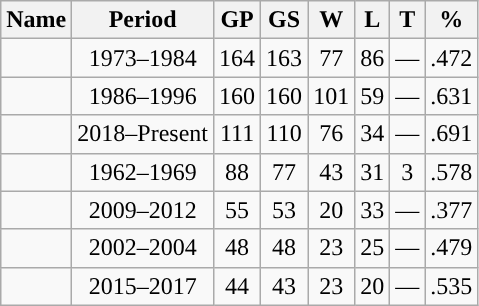<table class="wikitable sortable" style="text-align:center">
<tr>
<th scope="col">Name</th>
<th scope="col">Period</th>
<th>GP</th>
<th>GS</th>
<th>W</th>
<th>L</th>
<th>T</th>
<th>%</th>
</tr>
<tr>
<td></td>
<td>1973–1984</td>
<td>164</td>
<td>163</td>
<td>77</td>
<td>86</td>
<td>—</td>
<td>.472</td>
</tr>
<tr>
<td></td>
<td>1986–1996</td>
<td>160</td>
<td>160</td>
<td>101</td>
<td>59</td>
<td>—</td>
<td>.631</td>
</tr>
<tr>
<td></td>
<td>2018–Present</td>
<td>111</td>
<td>110</td>
<td>76</td>
<td>34</td>
<td>—</td>
<td>.691</td>
</tr>
<tr>
<td></td>
<td>1962–1969</td>
<td>88</td>
<td>77</td>
<td>43</td>
<td>31</td>
<td>3</td>
<td>.578</td>
</tr>
<tr>
<td></td>
<td>2009–2012</td>
<td>55</td>
<td>53</td>
<td>20</td>
<td>33</td>
<td>—</td>
<td>.377</td>
</tr>
<tr>
<td></td>
<td>2002–2004</td>
<td>48</td>
<td>48</td>
<td>23</td>
<td>25</td>
<td>—</td>
<td>.479</td>
</tr>
<tr>
<td></td>
<td>2015–2017</td>
<td>44</td>
<td>43</td>
<td>23</td>
<td>20</td>
<td>—</td>
<td>.535</td>
</tr>
</table>
